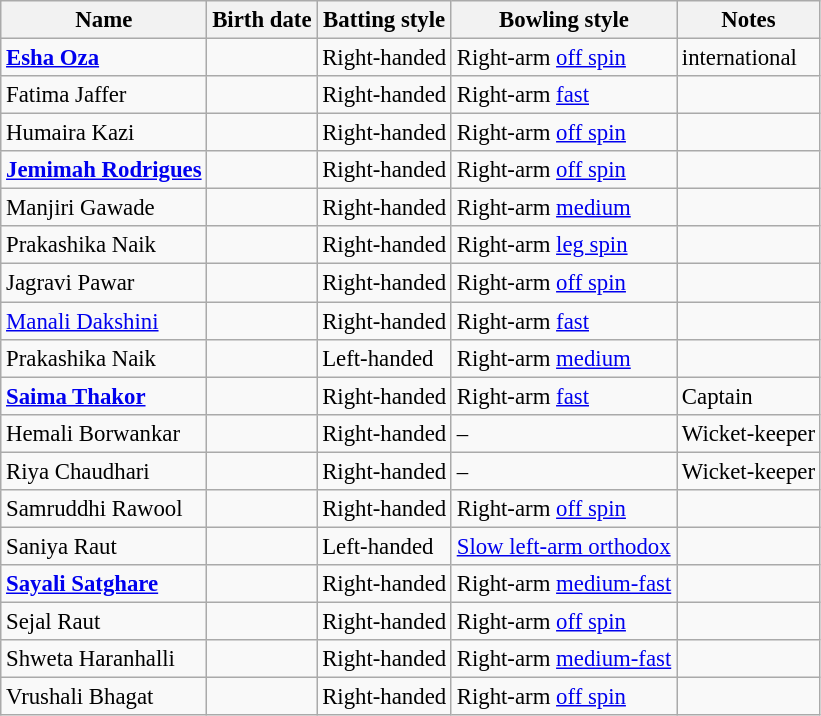<table class="wikitable sortable" style="font-size:95%;">
<tr>
<th align=center>Name</th>
<th align=center>Birth date</th>
<th align=center>Batting style</th>
<th align=center>Bowling style</th>
<th align=center>Notes</th>
</tr>
<tr>
<td><strong><a href='#'>Esha Oza</a></strong></td>
<td></td>
<td>Right-handed</td>
<td>Right-arm <a href='#'>off spin</a></td>
<td> international</td>
</tr>
<tr>
<td>Fatima Jaffer</td>
<td></td>
<td>Right-handed</td>
<td>Right-arm <a href='#'>fast</a></td>
<td></td>
</tr>
<tr>
<td>Humaira Kazi</td>
<td></td>
<td>Right-handed</td>
<td>Right-arm <a href='#'>off spin</a></td>
<td></td>
</tr>
<tr>
<td><strong><a href='#'>Jemimah Rodrigues</a></strong></td>
<td></td>
<td>Right-handed</td>
<td>Right-arm <a href='#'>off spin</a></td>
<td></td>
</tr>
<tr>
<td>Manjiri Gawade</td>
<td></td>
<td>Right-handed</td>
<td>Right-arm <a href='#'>medium</a></td>
<td></td>
</tr>
<tr>
<td>Prakashika Naik</td>
<td></td>
<td>Right-handed</td>
<td>Right-arm <a href='#'>leg spin</a></td>
<td></td>
</tr>
<tr>
<td>Jagravi Pawar</td>
<td></td>
<td>Right-handed</td>
<td>Right-arm <a href='#'>off spin</a></td>
<td></td>
</tr>
<tr>
<td><a href='#'>Manali Dakshini</a></td>
<td></td>
<td>Right-handed</td>
<td>Right-arm <a href='#'>fast</a></td>
<td></td>
</tr>
<tr>
<td>Prakashika Naik</td>
<td></td>
<td>Left-handed</td>
<td>Right-arm <a href='#'>medium</a></td>
<td></td>
</tr>
<tr>
<td><strong><a href='#'>Saima Thakor</a></strong></td>
<td></td>
<td>Right-handed</td>
<td>Right-arm <a href='#'>fast</a></td>
<td>Captain</td>
</tr>
<tr>
<td>Hemali Borwankar</td>
<td></td>
<td>Right-handed</td>
<td>–</td>
<td>Wicket-keeper</td>
</tr>
<tr>
<td>Riya Chaudhari</td>
<td></td>
<td>Right-handed</td>
<td>–</td>
<td>Wicket-keeper</td>
</tr>
<tr>
<td>Samruddhi Rawool</td>
<td></td>
<td>Right-handed</td>
<td>Right-arm <a href='#'>off spin</a></td>
<td></td>
</tr>
<tr>
<td>Saniya Raut</td>
<td></td>
<td>Left-handed</td>
<td><a href='#'>Slow left-arm orthodox</a></td>
<td></td>
</tr>
<tr>
<td><strong><a href='#'>Sayali Satghare</a></strong></td>
<td></td>
<td>Right-handed</td>
<td>Right-arm <a href='#'>medium-fast</a></td>
<td></td>
</tr>
<tr>
<td>Sejal Raut</td>
<td></td>
<td>Right-handed</td>
<td>Right-arm <a href='#'>off spin</a></td>
<td></td>
</tr>
<tr>
<td>Shweta Haranhalli</td>
<td></td>
<td>Right-handed</td>
<td>Right-arm <a href='#'>medium-fast</a></td>
<td></td>
</tr>
<tr>
<td>Vrushali Bhagat</td>
<td></td>
<td>Right-handed</td>
<td>Right-arm <a href='#'>off spin</a></td>
<td></td>
</tr>
</table>
